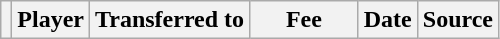<table class="wikitable plainrowheaders sortable">
<tr>
<th></th>
<th scope="col">Player</th>
<th>Transferred to</th>
<th style="width: 65px;">Fee</th>
<th scope="col">Date</th>
<th scope="col">Source</th>
</tr>
</table>
